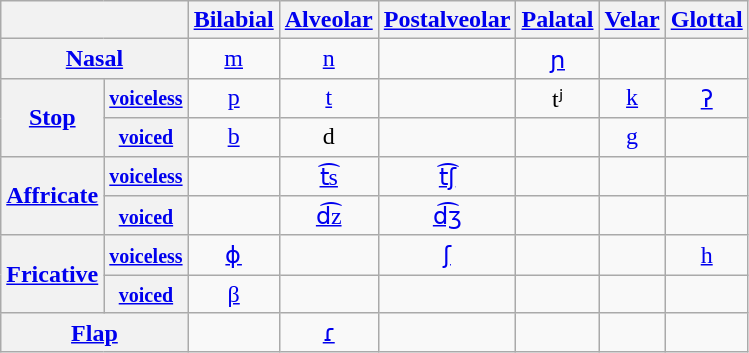<table class="wikitable" style="text-align:center">
<tr>
<th colspan="2"></th>
<th><a href='#'>Bilabial</a></th>
<th><a href='#'>Alveolar</a></th>
<th><a href='#'>Postalveolar</a></th>
<th><a href='#'>Palatal</a></th>
<th><a href='#'>Velar</a></th>
<th><a href='#'>Glottal</a></th>
</tr>
<tr>
<th colspan="2"><a href='#'>Nasal</a></th>
<td><a href='#'>m</a></td>
<td><a href='#'>n</a></td>
<td></td>
<td><a href='#'>ɲ</a></td>
<td></td>
<td></td>
</tr>
<tr>
<th rowspan="2"><a href='#'>Stop</a></th>
<th><small><a href='#'>voiceless</a></small></th>
<td><a href='#'>p</a></td>
<td><a href='#'>t</a></td>
<td></td>
<td>tʲ</td>
<td><a href='#'>k</a></td>
<td><a href='#'>ʔ</a></td>
</tr>
<tr>
<th><a href='#'><small>voiced</small></a></th>
<td><a href='#'>b</a></td>
<td>d</td>
<td></td>
<td></td>
<td><a href='#'>g</a></td>
<td></td>
</tr>
<tr>
<th rowspan="2"><a href='#'>Affricate</a></th>
<th><small><a href='#'>voiceless</a></small></th>
<td></td>
<td><a href='#'>t͡s</a></td>
<td><a href='#'>t͡ʃ</a></td>
<td></td>
<td></td>
<td></td>
</tr>
<tr>
<th><a href='#'><small>voiced</small></a></th>
<td></td>
<td><a href='#'>d͡z</a></td>
<td><a href='#'>d͡ʒ</a></td>
<td></td>
<td></td>
<td></td>
</tr>
<tr>
<th rowspan="2"><a href='#'>Fricative</a></th>
<th><small><a href='#'>voiceless</a></small></th>
<td><a href='#'>ɸ</a></td>
<td></td>
<td><a href='#'>ʃ</a></td>
<td></td>
<td></td>
<td><a href='#'>h</a></td>
</tr>
<tr>
<th><a href='#'><small>voiced</small></a></th>
<td><a href='#'>β</a></td>
<td></td>
<td></td>
<td></td>
<td></td>
<td></td>
</tr>
<tr>
<th colspan="2"><a href='#'>Flap</a></th>
<td></td>
<td><a href='#'>ɾ</a></td>
<td></td>
<td></td>
<td></td>
<td></td>
</tr>
</table>
